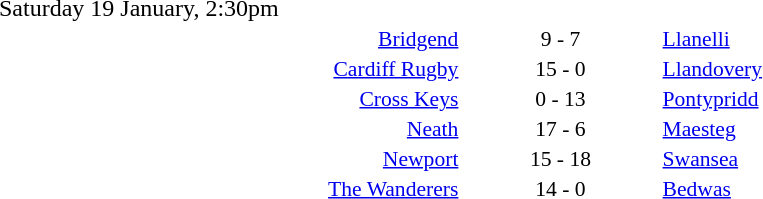<table style="width:70%;" cellspacing="1">
<tr>
<th width=35%></th>
<th width=15%></th>
<th></th>
</tr>
<tr>
<td>Saturday 19 January, 2:30pm</td>
</tr>
<tr style=font-size:90%>
<td align=right><a href='#'>Bridgend</a></td>
<td align=center>9 - 7</td>
<td><a href='#'>Llanelli</a></td>
</tr>
<tr style=font-size:90%>
<td align=right><a href='#'>Cardiff Rugby</a></td>
<td align=center>15 - 0</td>
<td><a href='#'>Llandovery</a></td>
</tr>
<tr style=font-size:90%>
<td align=right><a href='#'>Cross Keys</a></td>
<td align=center>0 - 13</td>
<td><a href='#'>Pontypridd</a></td>
</tr>
<tr style=font-size:90%>
<td align=right><a href='#'>Neath</a></td>
<td align=center>17 - 6</td>
<td><a href='#'>Maesteg</a></td>
</tr>
<tr style=font-size:90%>
<td align=right><a href='#'>Newport</a></td>
<td align=center>15 - 18</td>
<td><a href='#'>Swansea</a></td>
</tr>
<tr style=font-size:90%>
<td align=right><a href='#'>The Wanderers</a></td>
<td align=center>14 - 0</td>
<td><a href='#'>Bedwas</a></td>
</tr>
</table>
